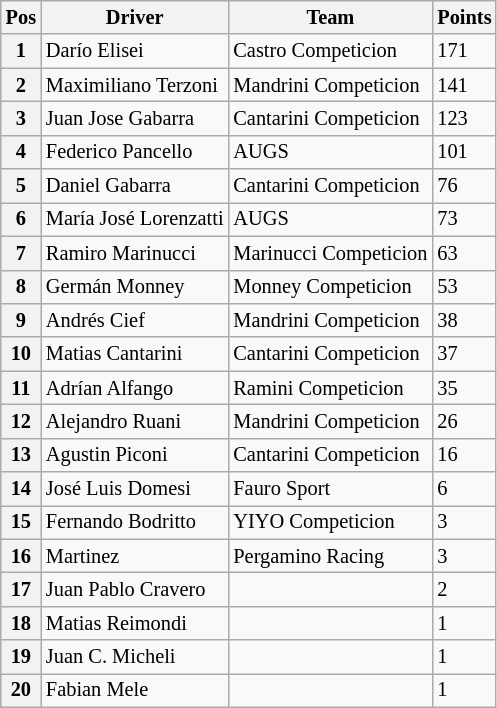<table class="wikitable" style="font-size:85%">
<tr>
<th>Pos</th>
<th>Driver</th>
<th>Team</th>
<th>Points</th>
</tr>
<tr>
<th>1</th>
<td> Darío Elisei</td>
<td>Castro Competicion</td>
<td>171</td>
</tr>
<tr>
<th>2</th>
<td> Maximiliano Terzoni</td>
<td>Mandrini Competicion</td>
<td>141</td>
</tr>
<tr>
<th>3</th>
<td> Juan Jose Gabarra</td>
<td>Cantarini Competicion</td>
<td>123</td>
</tr>
<tr>
<th>4</th>
<td> Federico Pancello</td>
<td>AUGS</td>
<td>101</td>
</tr>
<tr>
<th>5</th>
<td> Daniel Gabarra</td>
<td>Cantarini Competicion</td>
<td>76</td>
</tr>
<tr>
<th>6</th>
<td> María José Lorenzatti</td>
<td>AUGS</td>
<td>73</td>
</tr>
<tr>
<th>7</th>
<td> Ramiro Marinucci</td>
<td>Marinucci Competicion</td>
<td>63</td>
</tr>
<tr>
<th>8</th>
<td> Germán Monney</td>
<td>Monney Competicion</td>
<td>53</td>
</tr>
<tr>
<th>9</th>
<td> Andrés Cief</td>
<td>Mandrini Competicion</td>
<td>38</td>
</tr>
<tr>
<th>10</th>
<td> Matias Cantarini</td>
<td>Cantarini Competicion</td>
<td>37</td>
</tr>
<tr>
<th>11</th>
<td> Adrían Alfango</td>
<td>Ramini Competicion</td>
<td>35</td>
</tr>
<tr>
<th>12</th>
<td> Alejandro Ruani</td>
<td>Mandrini Competicion</td>
<td>26</td>
</tr>
<tr>
<th>13</th>
<td> Agustin Piconi</td>
<td>Cantarini Competicion</td>
<td>16</td>
</tr>
<tr>
<th>14</th>
<td> José Luis Domesi</td>
<td>Fauro Sport</td>
<td>6</td>
</tr>
<tr>
<th>15</th>
<td> Fernando Bodritto</td>
<td>YIYO Competicion</td>
<td>3</td>
</tr>
<tr>
<th>16</th>
<td> Martinez</td>
<td>Pergamino Racing</td>
<td>3</td>
</tr>
<tr>
<th>17</th>
<td> Juan Pablo Cravero</td>
<td></td>
<td>2</td>
</tr>
<tr>
<th>18</th>
<td> Matias Reimondi</td>
<td></td>
<td>1</td>
</tr>
<tr>
<th>19</th>
<td> Juan C. Micheli</td>
<td></td>
<td>1</td>
</tr>
<tr>
<th>20</th>
<td> Fabian Mele</td>
<td></td>
<td>1</td>
</tr>
</table>
